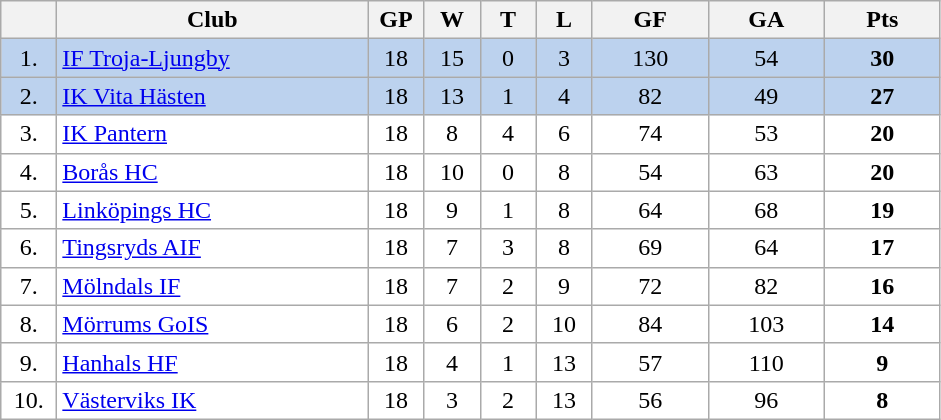<table class="wikitable">
<tr>
<th width="30"></th>
<th width="200">Club</th>
<th width="30">GP</th>
<th width="30">W</th>
<th width="30">T</th>
<th width="30">L</th>
<th width="70">GF</th>
<th width="70">GA</th>
<th width="70">Pts</th>
</tr>
<tr bgcolor="#BCD2EE" align="center">
<td>1.</td>
<td align="left"><a href='#'>IF Troja-Ljungby</a></td>
<td>18</td>
<td>15</td>
<td>0</td>
<td>3</td>
<td>130</td>
<td>54</td>
<td><strong>30</strong></td>
</tr>
<tr bgcolor="#BCD2EE" align="center">
<td>2.</td>
<td align="left"><a href='#'>IK Vita Hästen</a></td>
<td>18</td>
<td>13</td>
<td>1</td>
<td>4</td>
<td>82</td>
<td>49</td>
<td><strong>27</strong></td>
</tr>
<tr bgcolor="#FFFFFF" align="center">
<td>3.</td>
<td align="left"><a href='#'>IK Pantern</a></td>
<td>18</td>
<td>8</td>
<td>4</td>
<td>6</td>
<td>74</td>
<td>53</td>
<td><strong>20</strong></td>
</tr>
<tr bgcolor="#FFFFFF" align="center">
<td>4.</td>
<td align="left"><a href='#'>Borås HC</a></td>
<td>18</td>
<td>10</td>
<td>0</td>
<td>8</td>
<td>54</td>
<td>63</td>
<td><strong>20</strong></td>
</tr>
<tr bgcolor="#FFFFFF" align="center">
<td>5.</td>
<td align="left"><a href='#'>Linköpings HC</a></td>
<td>18</td>
<td>9</td>
<td>1</td>
<td>8</td>
<td>64</td>
<td>68</td>
<td><strong>19</strong></td>
</tr>
<tr bgcolor="#FFFFFF" align="center">
<td>6.</td>
<td align="left"><a href='#'>Tingsryds AIF</a></td>
<td>18</td>
<td>7</td>
<td>3</td>
<td>8</td>
<td>69</td>
<td>64</td>
<td><strong>17</strong></td>
</tr>
<tr bgcolor="#FFFFFF" align="center">
<td>7.</td>
<td align="left"><a href='#'>Mölndals IF</a></td>
<td>18</td>
<td>7</td>
<td>2</td>
<td>9</td>
<td>72</td>
<td>82</td>
<td><strong>16</strong></td>
</tr>
<tr bgcolor="#FFFFFF" align="center">
<td>8.</td>
<td align="left"><a href='#'>Mörrums GoIS</a></td>
<td>18</td>
<td>6</td>
<td>2</td>
<td>10</td>
<td>84</td>
<td>103</td>
<td><strong>14</strong></td>
</tr>
<tr bgcolor="#FFFFFF" align="center">
<td>9.</td>
<td align="left"><a href='#'>Hanhals HF</a></td>
<td>18</td>
<td>4</td>
<td>1</td>
<td>13</td>
<td>57</td>
<td>110</td>
<td><strong>9</strong></td>
</tr>
<tr bgcolor="#FFFFFF" align="center">
<td>10.</td>
<td align="left"><a href='#'>Västerviks IK</a></td>
<td>18</td>
<td>3</td>
<td>2</td>
<td>13</td>
<td>56</td>
<td>96</td>
<td><strong>8</strong></td>
</tr>
</table>
